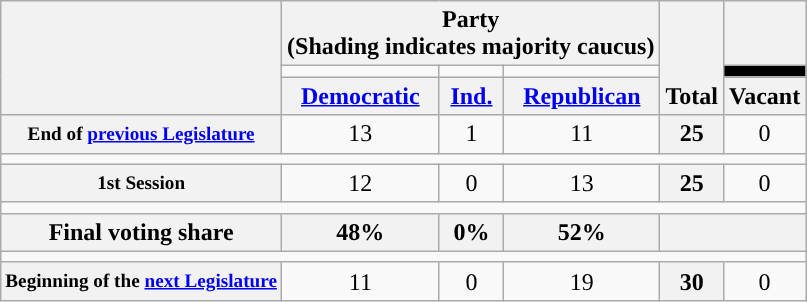<table class=wikitable style="text-align:center">
<tr style="vertical-align:bottom;">
<th rowspan=3></th>
<th colspan=3>Party <div>(Shading indicates majority caucus)</div></th>
<th rowspan=3>Total</th>
<th></th>
</tr>
<tr style="height:5px">
<td style="background-color:"></td>
<td style="background-color:"></td>
<td style="background-color:"></td>
<td style="background:black;"></td>
</tr>
<tr>
<th><a href='#'>Democratic</a></th>
<th><a href='#'>Ind.</a></th>
<th><a href='#'>Republican</a></th>
<th>Vacant</th>
</tr>
<tr>
<th style="font-size:80%;">End of <a href='#'>previous Legislature</a></th>
<td>13</td>
<td>1</td>
<td>11</td>
<th>25</th>
<td>0</td>
</tr>
<tr>
<td colspan=6></td>
</tr>
<tr>
<th style="font-size:80%;">1st Session</th>
<td>12</td>
<td>0</td>
<td>13</td>
<th>25</th>
<td>0</td>
</tr>
<tr>
<td colspan=6></td>
</tr>
<tr>
<th>Final voting share</th>
<th>48%</th>
<th>0%</th>
<th>52%</th>
<th colspan=2></th>
</tr>
<tr>
<td colspan=6></td>
</tr>
<tr>
<th style="font-size:80%;">Beginning of the <a href='#'>next Legislature</a></th>
<td>11</td>
<td>0</td>
<td>19</td>
<th>30</th>
<td>0</td>
</tr>
</table>
